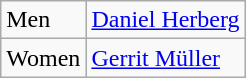<table class="wikitable">
<tr>
<td>Men</td>
<td> <a href='#'>Daniel Herberg</a></td>
</tr>
<tr>
<td>Women</td>
<td> <a href='#'>Gerrit Müller</a></td>
</tr>
</table>
